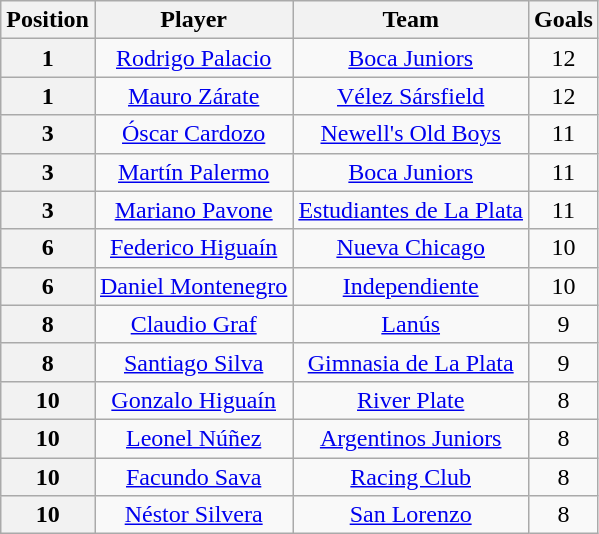<table class="wikitable" style="text-align:center">
<tr>
<th>Position</th>
<th>Player</th>
<th>Team</th>
<th>Goals</th>
</tr>
<tr>
<th>1</th>
<td><a href='#'>Rodrigo Palacio</a></td>
<td><a href='#'>Boca Juniors</a></td>
<td>12</td>
</tr>
<tr>
<th>1</th>
<td><a href='#'>Mauro Zárate</a></td>
<td><a href='#'>Vélez Sársfield</a></td>
<td>12</td>
</tr>
<tr>
<th>3</th>
<td><a href='#'>Óscar Cardozo</a></td>
<td><a href='#'>Newell's Old Boys</a></td>
<td>11</td>
</tr>
<tr>
<th>3</th>
<td><a href='#'>Martín Palermo</a></td>
<td><a href='#'>Boca Juniors</a></td>
<td>11</td>
</tr>
<tr>
<th>3</th>
<td><a href='#'>Mariano Pavone</a></td>
<td><a href='#'>Estudiantes de La Plata</a></td>
<td>11</td>
</tr>
<tr>
<th>6</th>
<td><a href='#'>Federico Higuaín</a></td>
<td><a href='#'>Nueva Chicago</a></td>
<td>10</td>
</tr>
<tr>
<th>6</th>
<td><a href='#'>Daniel Montenegro</a></td>
<td><a href='#'>Independiente</a></td>
<td>10</td>
</tr>
<tr>
<th>8</th>
<td><a href='#'>Claudio Graf</a></td>
<td><a href='#'>Lanús</a></td>
<td>9</td>
</tr>
<tr>
<th>8</th>
<td><a href='#'>Santiago Silva</a></td>
<td><a href='#'>Gimnasia de La Plata</a></td>
<td>9</td>
</tr>
<tr>
<th>10</th>
<td><a href='#'>Gonzalo Higuaín</a></td>
<td><a href='#'>River Plate</a></td>
<td>8</td>
</tr>
<tr>
<th>10</th>
<td><a href='#'>Leonel Núñez</a></td>
<td><a href='#'>Argentinos Juniors</a></td>
<td>8</td>
</tr>
<tr>
<th>10</th>
<td><a href='#'>Facundo Sava</a></td>
<td><a href='#'>Racing Club</a></td>
<td>8</td>
</tr>
<tr>
<th>10</th>
<td><a href='#'>Néstor Silvera</a></td>
<td><a href='#'>San Lorenzo</a></td>
<td>8</td>
</tr>
</table>
